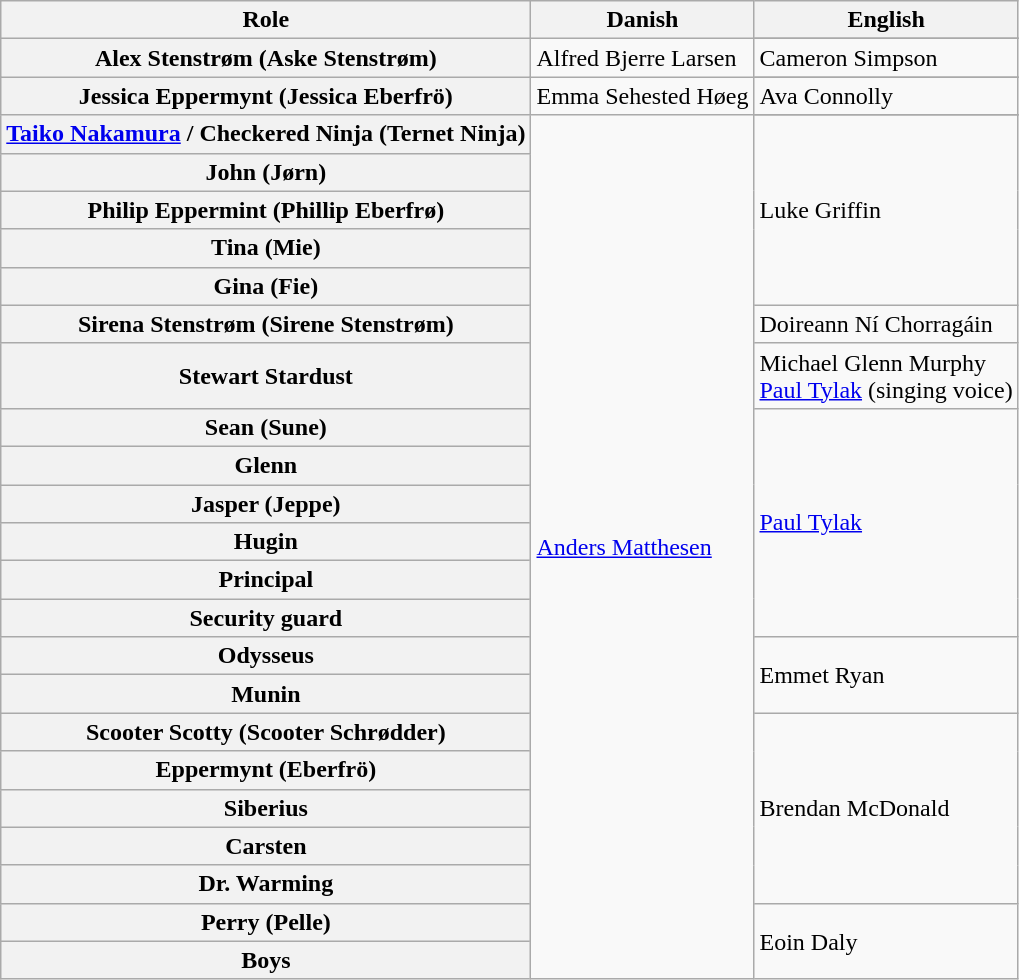<table class="wikitable mw-collapsible">
<tr>
<th>Role</th>
<th>Danish</th>
<th>English</th>
</tr>
<tr>
<th rowspan="2">Alex Stenstrøm (Aske Stenstrøm)</th>
<td rowspan="2">Alfred Bjerre Larsen</td>
</tr>
<tr>
<td>Cameron Simpson</td>
</tr>
<tr>
<th rowspan="2">Jessica Eppermynt (Jessica Eberfrö)</th>
<td rowspan="2">Emma Sehested Høeg</td>
</tr>
<tr>
<td>Ava Connolly</td>
</tr>
<tr>
<th rowspan="2"><a href='#'>Taiko Nakamura</a> / Checkered Ninja (Ternet Ninja)</th>
<td rowspan="23"><a href='#'>Anders Matthesen</a></td>
</tr>
<tr>
<td rowspan="5">Luke Griffin</td>
</tr>
<tr>
<th>John (Jørn)</th>
</tr>
<tr>
<th>Philip Eppermint (Phillip Eberfrø)</th>
</tr>
<tr>
<th>Tina (Mie)</th>
</tr>
<tr>
<th>Gina (Fie)</th>
</tr>
<tr>
<th>Sirena Stenstrøm (Sirene Stenstrøm)</th>
<td>Doireann Ní Chorragáin</td>
</tr>
<tr>
<th>Stewart Stardust</th>
<td>Michael Glenn Murphy<br><a href='#'>Paul Tylak</a> (singing voice)</td>
</tr>
<tr>
<th>Sean (Sune)</th>
<td rowspan="6"><a href='#'>Paul Tylak</a></td>
</tr>
<tr>
<th>Glenn</th>
</tr>
<tr>
<th>Jasper (Jeppe)</th>
</tr>
<tr>
<th>Hugin</th>
</tr>
<tr>
<th>Principal</th>
</tr>
<tr>
<th>Security guard</th>
</tr>
<tr>
<th>Odysseus</th>
<td rowspan="2">Emmet Ryan</td>
</tr>
<tr>
<th>Munin</th>
</tr>
<tr>
<th>Scooter Scotty (Scooter Schrødder)</th>
<td rowspan="5">Brendan McDonald</td>
</tr>
<tr>
<th>Eppermynt (Eberfrö)</th>
</tr>
<tr>
<th>Siberius</th>
</tr>
<tr>
<th>Carsten</th>
</tr>
<tr>
<th>Dr. Warming</th>
</tr>
<tr>
<th>Perry (Pelle)</th>
<td rowspan="2">Eoin Daly</td>
</tr>
<tr>
<th>Boys</th>
</tr>
</table>
